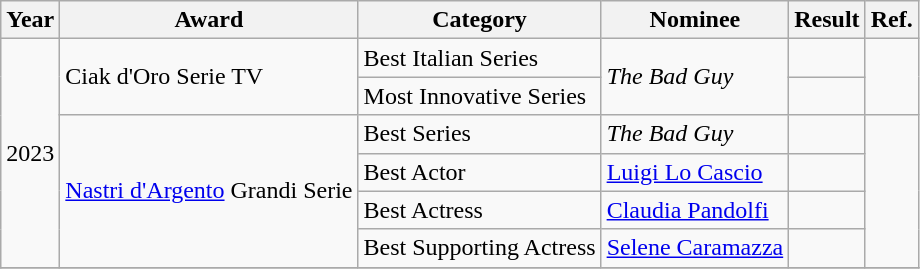<table class="wikitable">
<tr>
<th>Year</th>
<th>Award</th>
<th>Category</th>
<th>Nominee</th>
<th>Result</th>
<th>Ref.</th>
</tr>
<tr>
<td rowspan="6">2023</td>
<td rowspan="2">Ciak d'Oro Serie TV</td>
<td>Best Italian Series</td>
<td rowspan="2"><em>The Bad Guy</em></td>
<td></td>
<td rowspan="2"></td>
</tr>
<tr>
<td>Most Innovative Series</td>
<td></td>
</tr>
<tr>
<td rowspan="4"><a href='#'>Nastri d'Argento</a> Grandi Serie</td>
<td>Best Series</td>
<td><em>The Bad Guy</em></td>
<td></td>
<td rowspan="4"></td>
</tr>
<tr>
<td>Best Actor</td>
<td><a href='#'>Luigi Lo Cascio</a></td>
<td></td>
</tr>
<tr>
<td>Best Actress</td>
<td><a href='#'>Claudia Pandolfi</a></td>
<td></td>
</tr>
<tr>
<td>Best Supporting Actress</td>
<td><a href='#'>Selene Caramazza</a></td>
<td></td>
</tr>
<tr>
</tr>
</table>
